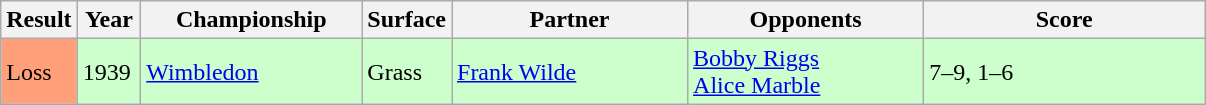<table class="sortable wikitable">
<tr>
<th style="width:40px">Result</th>
<th style="width:35px">Year</th>
<th style="width:140px">Championship</th>
<th style="width:50px">Surface</th>
<th style="width:150px">Partner</th>
<th style="width:150px">Opponents</th>
<th style="width:180px" class="unsortable">Score</th>
</tr>
<tr style="background:#cfc;">
<td style="background:#ffa07a;">Loss</td>
<td>1939</td>
<td><a href='#'>Wimbledon</a></td>
<td>Grass</td>
<td> <a href='#'>Frank Wilde</a></td>
<td> <a href='#'>Bobby Riggs</a><br> <a href='#'>Alice Marble</a></td>
<td>7–9, 1–6</td>
</tr>
</table>
